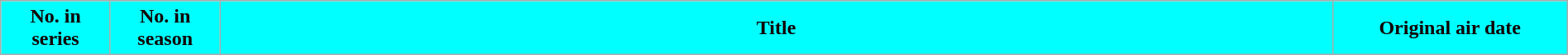<table class="wikitable plainrowheaders" style="width:100%; margin:auto; background:#fff;">
<tr>
<th scope="col" style="background:#00FFFF; color:#100; width:7%;">No. in<br>series</th>
<th scope="col" style="background:#00FFFF; color:#100; width:7%;">No. in<br>season</th>
<th scope="col" style="background:#00FFFF; color:#100;">Title</th>
<th scope="col" style="background:#00FFFF; color:#100; width:15%;">Original air date<br>











</th>
</tr>
</table>
